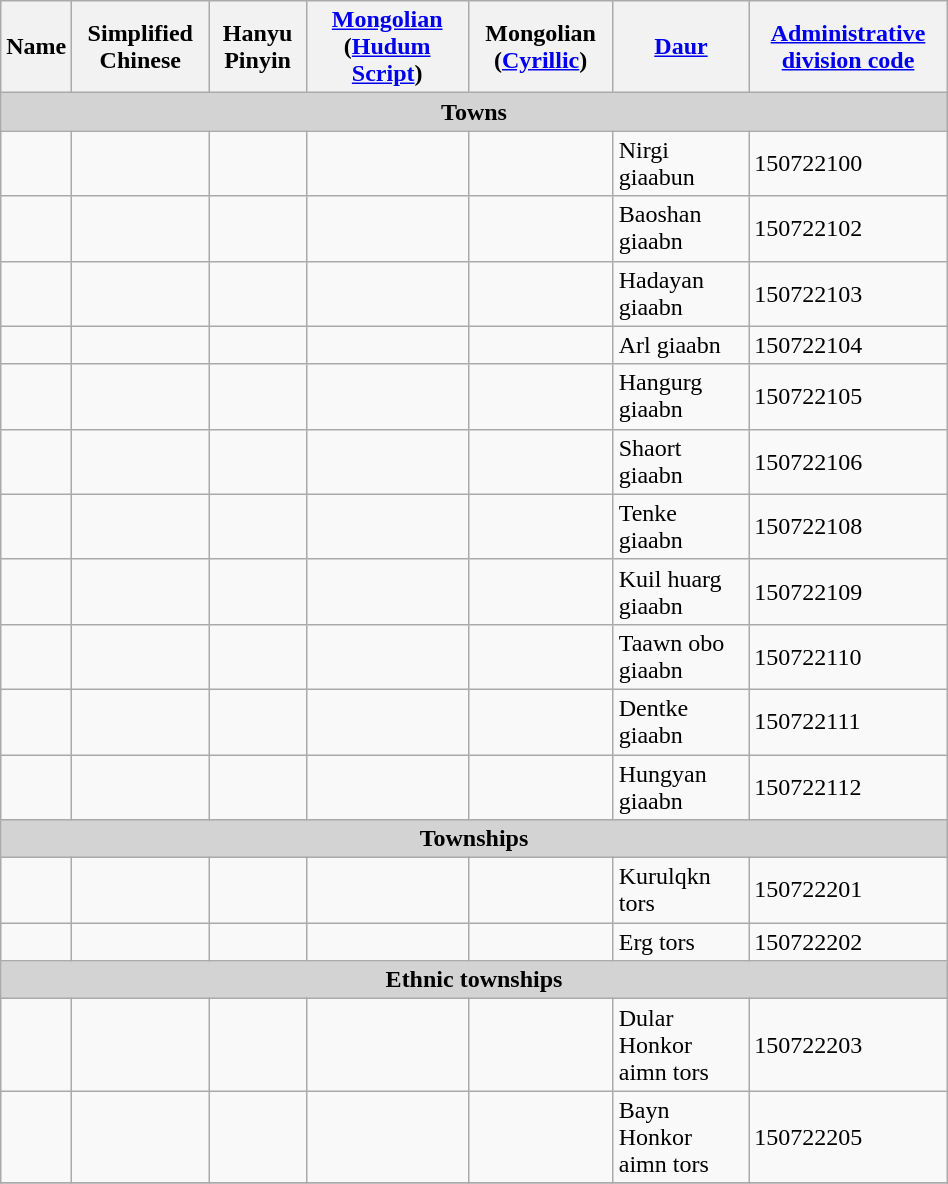<table class="wikitable" align="center" style="width:50%; border="1">
<tr>
<th>Name</th>
<th>Simplified Chinese</th>
<th>Hanyu Pinyin</th>
<th><a href='#'>Mongolian</a> (<a href='#'>Hudum Script</a>)</th>
<th>Mongolian (<a href='#'>Cyrillic</a>)</th>
<th><a href='#'>Daur</a></th>
<th><a href='#'>Administrative division code</a></th>
</tr>
<tr>
<td colspan="7"  style="text-align:center; background:#d3d3d3;"><strong>Towns</strong></td>
</tr>
<tr --------->
<td></td>
<td></td>
<td></td>
<td></td>
<td></td>
<td>Nirgi giaabun</td>
<td>150722100</td>
</tr>
<tr>
<td></td>
<td></td>
<td></td>
<td></td>
<td></td>
<td>Baoshan giaabn</td>
<td>150722102</td>
</tr>
<tr>
<td></td>
<td></td>
<td></td>
<td></td>
<td></td>
<td>Hadayan giaabn</td>
<td>150722103</td>
</tr>
<tr>
<td></td>
<td></td>
<td></td>
<td></td>
<td></td>
<td>Arl giaabn</td>
<td>150722104</td>
</tr>
<tr>
<td></td>
<td></td>
<td></td>
<td></td>
<td></td>
<td>Hangurg giaabn</td>
<td>150722105</td>
</tr>
<tr>
<td></td>
<td></td>
<td></td>
<td></td>
<td></td>
<td>Shaort giaabn</td>
<td>150722106</td>
</tr>
<tr>
<td></td>
<td></td>
<td></td>
<td></td>
<td></td>
<td>Tenke giaabn</td>
<td>150722108</td>
</tr>
<tr>
<td></td>
<td></td>
<td></td>
<td></td>
<td></td>
<td>Kuil huarg giaabn</td>
<td>150722109</td>
</tr>
<tr>
<td></td>
<td></td>
<td></td>
<td></td>
<td></td>
<td>Taawn obo giaabn</td>
<td>150722110</td>
</tr>
<tr>
<td></td>
<td></td>
<td></td>
<td></td>
<td></td>
<td>Dentke giaabn</td>
<td>150722111</td>
</tr>
<tr>
<td></td>
<td></td>
<td></td>
<td></td>
<td></td>
<td>Hungyan giaabn</td>
<td>150722112</td>
</tr>
<tr>
<td colspan="7"  style="text-align:center; background:#d3d3d3;"><strong>Townships</strong></td>
</tr>
<tr --------->
<td></td>
<td></td>
<td></td>
<td></td>
<td></td>
<td>Kurulqkn tors</td>
<td>150722201</td>
</tr>
<tr>
<td></td>
<td></td>
<td></td>
<td></td>
<td></td>
<td>Erg tors</td>
<td>150722202</td>
</tr>
<tr>
<td colspan="7"  style="text-align:center; background:#d3d3d3;"><strong>Ethnic townships</strong></td>
</tr>
<tr --------->
<td></td>
<td></td>
<td></td>
<td></td>
<td></td>
<td>Dular Honkor aimn tors</td>
<td>150722203</td>
</tr>
<tr>
<td></td>
<td></td>
<td></td>
<td></td>
<td></td>
<td>Bayn Honkor aimn tors</td>
<td>150722205</td>
</tr>
<tr>
</tr>
</table>
